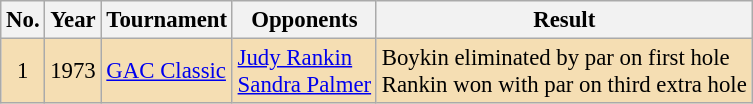<table class="wikitable" style="font-size:95%;">
<tr>
<th>No.</th>
<th>Year</th>
<th>Tournament</th>
<th>Opponents</th>
<th>Result</th>
</tr>
<tr style="background:#F5DEB3;">
<td align=center>1</td>
<td>1973</td>
<td><a href='#'>GAC Classic</a></td>
<td> <a href='#'>Judy Rankin</a><br> <a href='#'>Sandra Palmer</a></td>
<td>Boykin eliminated by par on first hole<br>Rankin won with par on third extra hole</td>
</tr>
</table>
